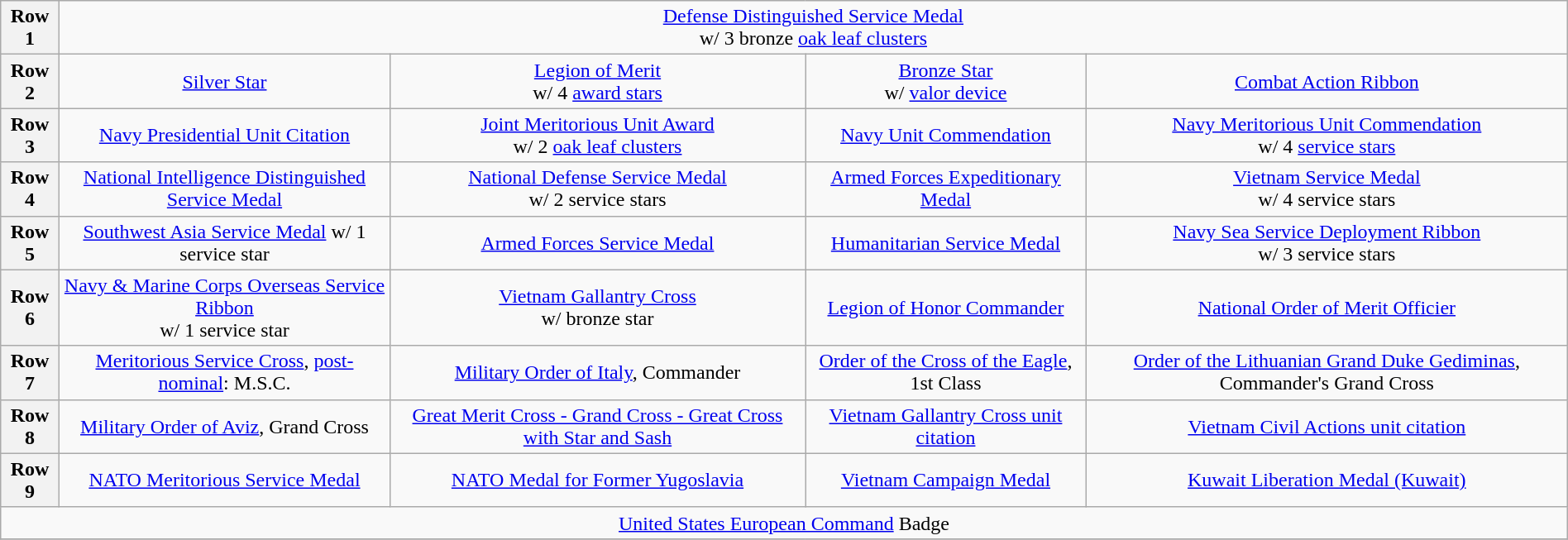<table class="wikitable" style="margin:1em auto; text-align:center;">
<tr>
<th>Row 1</th>
<td colspan="4"><a href='#'>Defense Distinguished Service Medal</a><br>w/ 3 bronze <a href='#'>oak leaf clusters</a></td>
</tr>
<tr>
<th>Row 2</th>
<td><a href='#'>Silver Star</a></td>
<td><a href='#'>Legion of Merit</a><br>w/ 4 <a href='#'>award stars</a></td>
<td><a href='#'>Bronze Star</a><br>w/ <a href='#'>valor device</a></td>
<td><a href='#'>Combat Action Ribbon</a></td>
</tr>
<tr>
<th>Row 3</th>
<td><a href='#'>Navy Presidential Unit Citation</a></td>
<td><a href='#'>Joint Meritorious Unit Award</a><br>w/ 2 <a href='#'>oak leaf clusters</a></td>
<td><a href='#'>Navy Unit Commendation</a></td>
<td><a href='#'>Navy Meritorious Unit Commendation</a><br>w/ 4 <a href='#'>service stars</a></td>
</tr>
<tr>
<th>Row 4</th>
<td><a href='#'>National Intelligence Distinguished Service Medal</a></td>
<td><a href='#'>National Defense Service Medal</a><br>w/ 2 service stars</td>
<td><a href='#'>Armed Forces Expeditionary Medal</a></td>
<td><a href='#'>Vietnam Service Medal</a><br>w/ 4 service stars</td>
</tr>
<tr>
<th>Row 5</th>
<td><a href='#'>Southwest Asia Service Medal</a> w/ 1 service star</td>
<td><a href='#'>Armed Forces Service Medal</a></td>
<td><a href='#'>Humanitarian Service Medal</a></td>
<td><a href='#'>Navy Sea Service Deployment Ribbon</a><br>w/ 3 service stars</td>
</tr>
<tr>
<th>Row 6</th>
<td><a href='#'>Navy & Marine Corps Overseas Service Ribbon</a><br>w/ 1 service star</td>
<td><a href='#'>Vietnam Gallantry Cross</a><br>w/ bronze star</td>
<td><a href='#'>Legion of Honor Commander</a></td>
<td><a href='#'>National Order of Merit Officier</a></td>
</tr>
<tr>
<th>Row 7</th>
<td><a href='#'>Meritorious Service Cross</a>, <a href='#'>post-nominal</a>: M.S.C.</td>
<td><a href='#'>Military Order of Italy</a>, Commander</td>
<td><a href='#'>Order of the Cross of the Eagle</a>, 1st Class</td>
<td><a href='#'>Order of the Lithuanian Grand Duke Gediminas</a>, Commander's Grand Cross</td>
</tr>
<tr>
<th>Row 8</th>
<td><a href='#'>Military Order of Aviz</a>, Grand Cross</td>
<td><a href='#'>Great Merit Cross - Grand Cross - Great Cross with Star and Sash</a></td>
<td><a href='#'>Vietnam Gallantry Cross unit citation</a></td>
<td><a href='#'>Vietnam Civil Actions unit citation</a></td>
</tr>
<tr>
<th>Row 9</th>
<td><a href='#'>NATO Meritorious Service Medal</a></td>
<td><a href='#'>NATO Medal for Former Yugoslavia</a></td>
<td><a href='#'>Vietnam Campaign Medal</a></td>
<td><a href='#'>Kuwait Liberation Medal (Kuwait)</a></td>
</tr>
<tr>
<td colspan="5"><a href='#'>United States European Command</a> Badge</td>
</tr>
<tr>
</tr>
</table>
